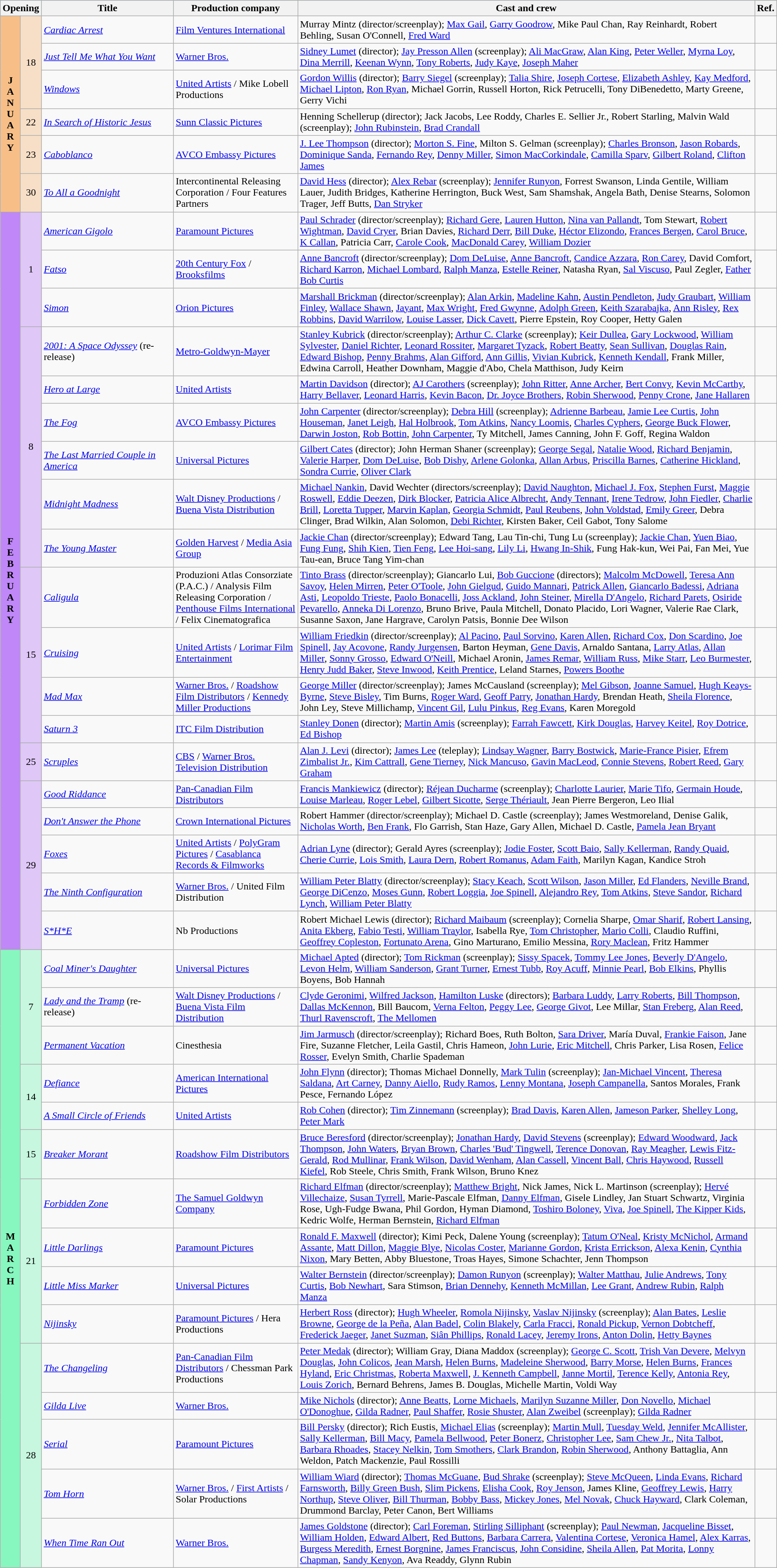<table class="wikitable sortable">
<tr style="background:#b0e0e6; text-align:center;">
<th colspan="2">Opening</th>
<th style="width:17%;">Title</th>
<th style="width:16%;">Production company</th>
<th>Cast and crew</th>
<th class="unsortable">Ref.</th>
</tr>
<tr>
<th rowspan="6" style="text-align:center; background:#f7bf87;"><strong>J<br>A<br>N<br>U<br>A<br>R<br>Y</strong></th>
<td rowspan="3" style="text-align:center; background:#f7dfc7;">18</td>
<td><em><a href='#'>Cardiac Arrest</a></em></td>
<td><a href='#'>Film Ventures International</a></td>
<td>Murray Mintz (director/screenplay); <a href='#'>Max Gail</a>, <a href='#'>Garry Goodrow</a>, Mike Paul Chan, Ray Reinhardt, Robert Behling, Susan O'Connell, <a href='#'>Fred Ward</a></td>
<td></td>
</tr>
<tr>
<td><em><a href='#'>Just Tell Me What You Want</a></em></td>
<td><a href='#'>Warner Bros.</a></td>
<td><a href='#'>Sidney Lumet</a> (director); <a href='#'>Jay Presson Allen</a> (screenplay); <a href='#'>Ali MacGraw</a>, <a href='#'>Alan King</a>, <a href='#'>Peter Weller</a>, <a href='#'>Myrna Loy</a>, <a href='#'>Dina Merrill</a>, <a href='#'>Keenan Wynn</a>, <a href='#'>Tony Roberts</a>, <a href='#'>Judy Kaye</a>, <a href='#'>Joseph Maher</a></td>
<td></td>
</tr>
<tr>
<td><em><a href='#'>Windows</a></em></td>
<td><a href='#'>United Artists</a> / Mike Lobell Productions</td>
<td><a href='#'>Gordon Willis</a> (director); <a href='#'>Barry Siegel</a> (screenplay); <a href='#'>Talia Shire</a>, <a href='#'>Joseph Cortese</a>, <a href='#'>Elizabeth Ashley</a>, <a href='#'>Kay Medford</a>, <a href='#'>Michael Lipton</a>, <a href='#'>Ron Ryan</a>, Michael Gorrin, Russell Horton, Rick Petrucelli, Tony DiBenedetto, Marty Greene, Gerry Vichi</td>
<td></td>
</tr>
<tr>
<td style="text-align:center; background:#f7dfc7;">22</td>
<td><em><a href='#'>In Search of Historic Jesus</a></em></td>
<td><a href='#'>Sunn Classic Pictures</a></td>
<td>Henning Schellerup (director); Jack Jacobs, Lee Roddy, Charles E. Sellier Jr., Robert Starling, Malvin Wald (screenplay); <a href='#'>John Rubinstein</a>, <a href='#'>Brad Crandall</a></td>
<td></td>
</tr>
<tr>
<td style="text-align:center; background:#f7dfc7;">23</td>
<td><em><a href='#'>Caboblanco</a></em></td>
<td><a href='#'>AVCO Embassy Pictures</a></td>
<td><a href='#'>J. Lee Thompson</a> (director); <a href='#'>Morton S. Fine</a>, Milton S. Gelman (screenplay); <a href='#'>Charles Bronson</a>, <a href='#'>Jason Robards</a>, <a href='#'>Dominique Sanda</a>, <a href='#'>Fernando Rey</a>, <a href='#'>Denny Miller</a>, <a href='#'>Simon MacCorkindale</a>, <a href='#'>Camilla Sparv</a>, <a href='#'>Gilbert Roland</a>, <a href='#'>Clifton James</a></td>
<td></td>
</tr>
<tr>
<td style="text-align:center; background:#f7dfc7;">30</td>
<td><em><a href='#'>To All a Goodnight</a></em></td>
<td>Intercontinental Releasing Corporation / Four Features Partners</td>
<td><a href='#'>David Hess</a> (director); <a href='#'>Alex Rebar</a> (screenplay); <a href='#'>Jennifer Runyon</a>, Forrest Swanson, Linda Gentile, William Lauer, Judith Bridges, Katherine Herrington, Buck West, Sam Shamshak, Angela Bath, Denise Stearns, Solomon Trager, Jeff Butts, <a href='#'>Dan Stryker</a></td>
<td></td>
</tr>
<tr>
<th rowspan="19" style="text-align:center; background:#bf87f7;"><strong>F<br>E<br>B<br>R<br>U<br>A<br>R<br>Y</strong></th>
<td rowspan="3" style="text-align:center; background:#dfc7f7;">1</td>
<td><em><a href='#'>American Gigolo</a></em></td>
<td><a href='#'>Paramount Pictures</a></td>
<td><a href='#'>Paul Schrader</a> (director/screenplay); <a href='#'>Richard Gere</a>, <a href='#'>Lauren Hutton</a>, <a href='#'>Nina van Pallandt</a>, Tom Stewart, <a href='#'>Robert Wightman</a>, <a href='#'>David Cryer</a>, Brian Davies, <a href='#'>Richard Derr</a>, <a href='#'>Bill Duke</a>, <a href='#'>Héctor Elizondo</a>, <a href='#'>Frances Bergen</a>, <a href='#'>Carol Bruce</a>, <a href='#'>K Callan</a>, Patricia Carr, <a href='#'>Carole Cook</a>, <a href='#'>MacDonald Carey</a>, <a href='#'>William Dozier</a></td>
<td></td>
</tr>
<tr>
<td><em><a href='#'>Fatso</a></em></td>
<td><a href='#'>20th Century Fox</a> / <a href='#'>Brooksfilms</a></td>
<td><a href='#'>Anne Bancroft</a> (director/screenplay); <a href='#'>Dom DeLuise</a>, <a href='#'>Anne Bancroft</a>, <a href='#'>Candice Azzara</a>, <a href='#'>Ron Carey</a>, David Comfort, <a href='#'>Richard Karron</a>, <a href='#'>Michael Lombard</a>, <a href='#'>Ralph Manza</a>, <a href='#'>Estelle Reiner</a>, Natasha Ryan, <a href='#'>Sal Viscuso</a>, Paul Zegler, <a href='#'>Father Bob Curtis</a></td>
<td></td>
</tr>
<tr>
<td><em><a href='#'>Simon</a></em></td>
<td><a href='#'>Orion Pictures</a></td>
<td><a href='#'>Marshall Brickman</a> (director/screenplay); <a href='#'>Alan Arkin</a>, <a href='#'>Madeline Kahn</a>, <a href='#'>Austin Pendleton</a>, <a href='#'>Judy Graubart</a>, <a href='#'>William Finley</a>, <a href='#'>Wallace Shawn</a>, <a href='#'>Jayant</a>, <a href='#'>Max Wright</a>, <a href='#'>Fred Gwynne</a>, <a href='#'>Adolph Green</a>, <a href='#'>Keith Szarabajka</a>, <a href='#'>Ann Risley</a>, <a href='#'>Rex Robbins</a>, <a href='#'>David Warrilow</a>, <a href='#'>Louise Lasser</a>, <a href='#'>Dick Cavett</a>, Pierre Epstein, Roy Cooper, Hetty Galen</td>
<td></td>
</tr>
<tr>
<td rowspan="6" style="text-align:center; background:#dfc7f7;">8</td>
<td><em><a href='#'>2001: A Space Odyssey</a></em> (re-release)</td>
<td><a href='#'>Metro-Goldwyn-Mayer</a></td>
<td><a href='#'>Stanley Kubrick</a> (director/screenplay); <a href='#'>Arthur C. Clarke</a> (screenplay); <a href='#'>Keir Dullea</a>, <a href='#'>Gary Lockwood</a>, <a href='#'>William Sylvester</a>, <a href='#'>Daniel Richter</a>, <a href='#'>Leonard Rossiter</a>, <a href='#'>Margaret Tyzack</a>, <a href='#'>Robert Beatty</a>, <a href='#'>Sean Sullivan</a>, <a href='#'>Douglas Rain</a>, <a href='#'>Edward Bishop</a>, <a href='#'>Penny Brahms</a>, <a href='#'>Alan Gifford</a>, <a href='#'>Ann Gillis</a>, <a href='#'>Vivian Kubrick</a>, <a href='#'>Kenneth Kendall</a>, Frank Miller, Edwina Carroll, Heather Downham, Maggie d'Abo, Chela Matthison, Judy Keirn</td>
<td></td>
</tr>
<tr>
<td><em><a href='#'>Hero at Large</a></em></td>
<td><a href='#'>United Artists</a></td>
<td><a href='#'>Martin Davidson</a> (director); <a href='#'>AJ Carothers</a> (screenplay); <a href='#'>John Ritter</a>, <a href='#'>Anne Archer</a>, <a href='#'>Bert Convy</a>, <a href='#'>Kevin McCarthy</a>, <a href='#'>Harry Bellaver</a>, <a href='#'>Leonard Harris</a>, <a href='#'>Kevin Bacon</a>, <a href='#'>Dr. Joyce Brothers</a>, <a href='#'>Robin Sherwood</a>, <a href='#'>Penny Crone</a>, <a href='#'>Jane Hallaren</a></td>
<td></td>
</tr>
<tr>
<td><em><a href='#'>The Fog</a></em></td>
<td><a href='#'>AVCO Embassy Pictures</a></td>
<td><a href='#'>John Carpenter</a> (director/screenplay); <a href='#'>Debra Hill</a> (screenplay); <a href='#'>Adrienne Barbeau</a>, <a href='#'>Jamie Lee Curtis</a>, <a href='#'>John Houseman</a>, <a href='#'>Janet Leigh</a>, <a href='#'>Hal Holbrook</a>, <a href='#'>Tom Atkins</a>, <a href='#'>Nancy Loomis</a>, <a href='#'>Charles Cyphers</a>, <a href='#'>George Buck Flower</a>, <a href='#'>Darwin Joston</a>, <a href='#'>Rob Bottin</a>, <a href='#'>John Carpenter</a>, Ty Mitchell, James Canning, John F. Goff, Regina Waldon</td>
<td></td>
</tr>
<tr>
<td><em><a href='#'>The Last Married Couple in America</a></em></td>
<td><a href='#'>Universal Pictures</a></td>
<td><a href='#'>Gilbert Cates</a> (director); John Herman Shaner (screenplay); <a href='#'>George Segal</a>, <a href='#'>Natalie Wood</a>, <a href='#'>Richard Benjamin</a>, <a href='#'>Valerie Harper</a>, <a href='#'>Dom DeLuise</a>, <a href='#'>Bob Dishy</a>, <a href='#'>Arlene Golonka</a>, <a href='#'>Allan Arbus</a>, <a href='#'>Priscilla Barnes</a>, <a href='#'>Catherine Hickland</a>, <a href='#'>Sondra Currie</a>, <a href='#'>Oliver Clark</a></td>
<td></td>
</tr>
<tr>
<td><em><a href='#'>Midnight Madness</a></em></td>
<td><a href='#'>Walt Disney Productions</a> / <a href='#'>Buena Vista Distribution</a></td>
<td><a href='#'>Michael Nankin</a>, David Wechter (directors/screenplay); <a href='#'>David Naughton</a>, <a href='#'>Michael J. Fox</a>, <a href='#'>Stephen Furst</a>, <a href='#'>Maggie Roswell</a>, <a href='#'>Eddie Deezen</a>, <a href='#'>Dirk Blocker</a>, <a href='#'>Patricia Alice Albrecht</a>, <a href='#'>Andy Tennant</a>, <a href='#'>Irene Tedrow</a>, <a href='#'>John Fiedler</a>, <a href='#'>Charlie Brill</a>, <a href='#'>Loretta Tupper</a>, <a href='#'>Marvin Kaplan</a>, <a href='#'>Georgia Schmidt</a>, <a href='#'>Paul Reubens</a>, <a href='#'>John Voldstad</a>, <a href='#'>Emily Greer</a>, Debra Clinger, Brad Wilkin, Alan Solomon, <a href='#'>Debi Richter</a>, Kirsten Baker, Ceil Gabot, Tony Salome</td>
<td></td>
</tr>
<tr>
<td><em><a href='#'>The Young Master</a></em></td>
<td><a href='#'>Golden Harvest</a> / <a href='#'>Media Asia Group</a></td>
<td><a href='#'>Jackie Chan</a> (director/screenplay); Edward Tang, Lau Tin-chi, Tung Lu (screenplay); <a href='#'>Jackie Chan</a>, <a href='#'>Yuen Biao</a>, <a href='#'>Fung Fung</a>, <a href='#'>Shih Kien</a>, <a href='#'>Tien Feng</a>, <a href='#'>Lee Hoi-sang</a>, <a href='#'>Lily Li</a>, <a href='#'>Hwang In-Shik</a>, Fung Hak-kun, Wei Pai, Fan Mei, Yue Tau-ean, Bruce Tang Yim-chan</td>
<td></td>
</tr>
<tr>
<td rowspan="4" style="text-align:center; background:#dfc7f7;">15</td>
<td><em><a href='#'>Caligula</a></em></td>
<td>Produzioni Atlas Consorziate (P.A.C.) / Analysis Film Releasing Corporation / <a href='#'>Penthouse Films International</a> / Felix Cinematografica</td>
<td><a href='#'>Tinto Brass</a> (director/screenplay); Giancarlo Lui, <a href='#'>Bob Guccione</a> (directors); <a href='#'>Malcolm McDowell</a>, <a href='#'>Teresa Ann Savoy</a>, <a href='#'>Helen Mirren</a>, <a href='#'>Peter O'Toole</a>, <a href='#'>John Gielgud</a>, <a href='#'>Guido Mannari</a>, <a href='#'>Patrick Allen</a>, <a href='#'>Giancarlo Badessi</a>, <a href='#'>Adriana Asti</a>, <a href='#'>Leopoldo Trieste</a>, <a href='#'>Paolo Bonacelli</a>, <a href='#'>Joss Ackland</a>, <a href='#'>John Steiner</a>, <a href='#'>Mirella D'Angelo</a>, <a href='#'>Richard Parets</a>, <a href='#'>Osiride Pevarello</a>, <a href='#'>Anneka Di Lorenzo</a>, Bruno Brive, Paula Mitchell, Donato Placido, Lori Wagner, Valerie Rae Clark, Susanne Saxon, Jane Hargrave, Carolyn Patsis, Bonnie Dee Wilson</td>
<td></td>
</tr>
<tr>
<td><em><a href='#'>Cruising</a></em></td>
<td><a href='#'>United Artists</a> / <a href='#'>Lorimar Film Entertainment</a></td>
<td><a href='#'>William Friedkin</a> (director/screenplay); <a href='#'>Al Pacino</a>, <a href='#'>Paul Sorvino</a>, <a href='#'>Karen Allen</a>, <a href='#'>Richard Cox</a>, <a href='#'>Don Scardino</a>, <a href='#'>Joe Spinell</a>, <a href='#'>Jay Acovone</a>, <a href='#'>Randy Jurgensen</a>, Barton Heyman, <a href='#'>Gene Davis</a>, Arnaldo Santana, <a href='#'>Larry Atlas</a>, <a href='#'>Allan Miller</a>, <a href='#'>Sonny Grosso</a>, <a href='#'>Edward O'Neill</a>, Michael Aronin, <a href='#'>James Remar</a>, <a href='#'>William Russ</a>, <a href='#'>Mike Starr</a>, <a href='#'>Leo Burmester</a>, <a href='#'>Henry Judd Baker</a>, <a href='#'>Steve Inwood</a>, <a href='#'>Keith Prentice</a>, Leland Starnes, <a href='#'>Powers Boothe</a></td>
<td></td>
</tr>
<tr>
<td><em><a href='#'>Mad Max</a></em></td>
<td><a href='#'>Warner Bros.</a> / <a href='#'>Roadshow Film Distributors</a> / <a href='#'>Kennedy Miller Productions</a></td>
<td><a href='#'>George Miller</a> (director/screenplay); James McCausland (screenplay); <a href='#'>Mel Gibson</a>, <a href='#'>Joanne Samuel</a>, <a href='#'>Hugh Keays-Byrne</a>, <a href='#'>Steve Bisley</a>, Tim Burns, <a href='#'>Roger Ward</a>, <a href='#'>Geoff Parry</a>, <a href='#'>Jonathan Hardy</a>, Brendan Heath, <a href='#'>Sheila Florence</a>, John Ley, Steve Millichamp, <a href='#'>Vincent Gil</a>, <a href='#'>Lulu Pinkus</a>, <a href='#'>Reg Evans</a>, Karen Moregold</td>
<td></td>
</tr>
<tr>
<td><em><a href='#'>Saturn 3</a></em></td>
<td><a href='#'>ITC Film Distribution</a></td>
<td><a href='#'>Stanley Donen</a> (director); <a href='#'>Martin Amis</a> (screenplay); <a href='#'>Farrah Fawcett</a>, <a href='#'>Kirk Douglas</a>, <a href='#'>Harvey Keitel</a>, <a href='#'>Roy Dotrice</a>, <a href='#'>Ed Bishop</a></td>
<td></td>
</tr>
<tr>
<td style="text-align:center; background:#dfc7f7;">25</td>
<td><em><a href='#'>Scruples</a></em></td>
<td><a href='#'>CBS</a> / <a href='#'>Warner Bros. Television Distribution</a></td>
<td><a href='#'>Alan J. Levi</a> (director); <a href='#'>James Lee</a> (teleplay); <a href='#'>Lindsay Wagner</a>, <a href='#'>Barry Bostwick</a>, <a href='#'>Marie-France Pisier</a>, <a href='#'>Efrem Zimbalist Jr.</a>, <a href='#'>Kim Cattrall</a>, <a href='#'>Gene Tierney</a>, <a href='#'>Nick Mancuso</a>, <a href='#'>Gavin MacLeod</a>, <a href='#'>Connie Stevens</a>, <a href='#'>Robert Reed</a>, <a href='#'>Gary Graham</a></td>
<td></td>
</tr>
<tr>
<td rowspan="5" style="text-align:center; background:#dfc7f7;">29</td>
<td><em><a href='#'>Good Riddance</a></em></td>
<td><a href='#'>Pan-Canadian Film Distributors</a></td>
<td><a href='#'>Francis Mankiewicz</a> (director); <a href='#'>Réjean Ducharme</a> (screenplay); <a href='#'>Charlotte Laurier</a>, <a href='#'>Marie Tifo</a>, <a href='#'>Germain Houde</a>, <a href='#'>Louise Marleau</a>, <a href='#'>Roger Lebel</a>, <a href='#'>Gilbert Sicotte</a>, <a href='#'>Serge Thériault</a>, Jean Pierre Bergeron, Leo Ilial</td>
<td></td>
</tr>
<tr>
<td><em><a href='#'>Don't Answer the Phone</a></em></td>
<td><a href='#'>Crown International Pictures</a></td>
<td>Robert Hammer (director/screenplay); Michael D. Castle (screenplay); James Westmoreland, Denise Galik, <a href='#'>Nicholas Worth</a>, <a href='#'>Ben Frank</a>, Flo Garrish, Stan Haze, Gary Allen, Michael D. Castle, <a href='#'>Pamela Jean Bryant</a></td>
<td></td>
</tr>
<tr>
<td><em><a href='#'>Foxes</a></em></td>
<td><a href='#'>United Artists</a> / <a href='#'>PolyGram Pictures</a> / <a href='#'>Casablanca Records & Filmworks</a></td>
<td><a href='#'>Adrian Lyne</a> (director); Gerald Ayres (screenplay); <a href='#'>Jodie Foster</a>, <a href='#'>Scott Baio</a>, <a href='#'>Sally Kellerman</a>, <a href='#'>Randy Quaid</a>, <a href='#'>Cherie Currie</a>, <a href='#'>Lois Smith</a>, <a href='#'>Laura Dern</a>, <a href='#'>Robert Romanus</a>, <a href='#'>Adam Faith</a>, Marilyn Kagan, Kandice Stroh</td>
<td></td>
</tr>
<tr>
<td><em><a href='#'>The Ninth Configuration</a></em></td>
<td><a href='#'>Warner Bros.</a> / United Film Distribution</td>
<td><a href='#'>William Peter Blatty</a> (director/screenplay); <a href='#'>Stacy Keach</a>, <a href='#'>Scott Wilson</a>, <a href='#'>Jason Miller</a>, <a href='#'>Ed Flanders</a>, <a href='#'>Neville Brand</a>, <a href='#'>George DiCenzo</a>, <a href='#'>Moses Gunn</a>, <a href='#'>Robert Loggia</a>, <a href='#'>Joe Spinell</a>, <a href='#'>Alejandro Rey</a>, <a href='#'>Tom Atkins</a>, <a href='#'>Steve Sandor</a>, <a href='#'>Richard Lynch</a>, <a href='#'>William Peter Blatty</a></td>
<td></td>
</tr>
<tr>
<td><em><a href='#'>S*H*E</a></em></td>
<td>Nb Productions</td>
<td>Robert Michael Lewis (director); <a href='#'>Richard Maibaum</a> (screenplay); Cornelia Sharpe, <a href='#'>Omar Sharif</a>, <a href='#'>Robert Lansing</a>, <a href='#'>Anita Ekberg</a>, <a href='#'>Fabio Testi</a>, <a href='#'>William Traylor</a>, Isabella Rye, <a href='#'>Tom Christopher</a>, <a href='#'>Mario Colli</a>, Claudio Ruffini, <a href='#'>Geoffrey Copleston</a>, <a href='#'>Fortunato Arena</a>, Gino Marturano, Emilio Messina, <a href='#'>Rory Maclean</a>, Fritz Hammer</td>
<td></td>
</tr>
<tr>
<th rowspan="15" style="text-align:center; background:#87f7bf;"><strong>M<br>A<br>R<br>C<br>H</strong></th>
<td rowspan="3" style="text-align:center; background:#c7f7df;">7</td>
<td><em><a href='#'>Coal Miner's Daughter</a></em></td>
<td><a href='#'>Universal Pictures</a></td>
<td><a href='#'>Michael Apted</a> (director); <a href='#'>Tom Rickman</a> (screenplay); <a href='#'>Sissy Spacek</a>, <a href='#'>Tommy Lee Jones</a>, <a href='#'>Beverly D'Angelo</a>, <a href='#'>Levon Helm</a>, <a href='#'>William Sanderson</a>, <a href='#'>Grant Turner</a>, <a href='#'>Ernest Tubb</a>, <a href='#'>Roy Acuff</a>, <a href='#'>Minnie Pearl</a>, <a href='#'>Bob Elkins</a>, Phyllis Boyens, Bob Hannah</td>
<td></td>
</tr>
<tr>
<td><em><a href='#'>Lady and the Tramp</a></em> (re-release)</td>
<td><a href='#'>Walt Disney Productions</a> / <a href='#'>Buena Vista Film Distribution</a></td>
<td><a href='#'>Clyde Geronimi</a>, <a href='#'>Wilfred Jackson</a>, <a href='#'>Hamilton Luske</a> (directors); <a href='#'>Barbara Luddy</a>, <a href='#'>Larry Roberts</a>, <a href='#'>Bill Thompson</a>, <a href='#'>Dallas McKennon</a>, Bill Baucom, <a href='#'>Verna Felton</a>, <a href='#'>Peggy Lee</a>, <a href='#'>George Givot</a>, Lee Millar, <a href='#'>Stan Freberg</a>, <a href='#'>Alan Reed</a>, <a href='#'>Thurl Ravenscroft</a>, <a href='#'>The Mellomen</a></td>
<td></td>
</tr>
<tr>
<td><em><a href='#'>Permanent Vacation</a></em></td>
<td>Cinesthesia</td>
<td><a href='#'>Jim Jarmusch</a> (director/screenplay); Richard Boes, Ruth Bolton, <a href='#'>Sara Driver</a>, María Duval, <a href='#'>Frankie Faison</a>, Jane Fire, Suzanne Fletcher, Leila Gastil, Chris Hameon, <a href='#'>John Lurie</a>, <a href='#'>Eric Mitchell</a>, Chris Parker, Lisa Rosen, <a href='#'>Felice Rosser</a>, Evelyn Smith, Charlie Spademan</td>
<td></td>
</tr>
<tr>
<td rowspan="2" style="text-align:center; background:#c7f7df;">14</td>
<td><em><a href='#'>Defiance</a></em></td>
<td><a href='#'>American International Pictures</a></td>
<td><a href='#'>John Flynn</a> (director); Thomas Michael Donnelly, <a href='#'>Mark Tulin</a> (screenplay); <a href='#'>Jan-Michael Vincent</a>, <a href='#'>Theresa Saldana</a>, <a href='#'>Art Carney</a>, <a href='#'>Danny Aiello</a>, <a href='#'>Rudy Ramos</a>, <a href='#'>Lenny Montana</a>, <a href='#'>Joseph Campanella</a>, Santos Morales, Frank Pesce, Fernando López</td>
<td></td>
</tr>
<tr>
<td><em><a href='#'>A Small Circle of Friends</a></em></td>
<td><a href='#'>United Artists</a></td>
<td><a href='#'>Rob Cohen</a> (director); <a href='#'>Tim Zinnemann</a> (screenplay); <a href='#'>Brad Davis</a>, <a href='#'>Karen Allen</a>, <a href='#'>Jameson Parker</a>, <a href='#'>Shelley Long</a>, <a href='#'>Peter Mark</a></td>
<td></td>
</tr>
<tr>
<td style="text-align:center; background:#c7f7df;">15</td>
<td><em><a href='#'>Breaker Morant</a></em></td>
<td><a href='#'>Roadshow Film Distributors</a></td>
<td><a href='#'>Bruce Beresford</a> (director/screenplay); <a href='#'>Jonathan Hardy</a>, <a href='#'>David Stevens</a> (screenplay); <a href='#'>Edward Woodward</a>, <a href='#'>Jack Thompson</a>, <a href='#'>John Waters</a>, <a href='#'>Bryan Brown</a>, <a href='#'>Charles 'Bud' Tingwell</a>, <a href='#'>Terence Donovan</a>, <a href='#'>Ray Meagher</a>, <a href='#'>Lewis Fitz-Gerald</a>, <a href='#'>Rod Mullinar</a>, <a href='#'>Frank Wilson</a>, <a href='#'>David Wenham</a>, <a href='#'>Alan Cassell</a>, <a href='#'>Vincent Ball</a>, <a href='#'>Chris Haywood</a>, <a href='#'>Russell Kiefel</a>, Rob Steele, Chris Smith, Frank Wilson, Bruno Knez</td>
<td></td>
</tr>
<tr>
<td rowspan="4" style="text-align:center; background:#c7f7df;">21</td>
<td><em><a href='#'>Forbidden Zone</a></em></td>
<td><a href='#'>The Samuel Goldwyn Company</a></td>
<td><a href='#'>Richard Elfman</a> (director/screenplay); <a href='#'>Matthew Bright</a>, Nick James, Nick L. Martinson (screenplay); <a href='#'>Hervé Villechaize</a>, <a href='#'>Susan Tyrrell</a>, Marie-Pascale Elfman, <a href='#'>Danny Elfman</a>, Gisele Lindley, Jan Stuart Schwartz, Virginia Rose, Ugh-Fudge Bwana, Phil Gordon, Hyman Diamond, <a href='#'>Toshiro Boloney</a>, <a href='#'>Viva</a>, <a href='#'>Joe Spinell</a>, <a href='#'>The Kipper Kids</a>, Kedric Wolfe, Herman Bernstein, <a href='#'>Richard Elfman</a></td>
<td></td>
</tr>
<tr>
<td><em><a href='#'>Little Darlings</a></em></td>
<td><a href='#'>Paramount Pictures</a></td>
<td><a href='#'>Ronald F. Maxwell</a> (director); Kimi Peck, Dalene Young (screenplay); <a href='#'>Tatum O'Neal</a>, <a href='#'>Kristy McNichol</a>, <a href='#'>Armand Assante</a>, <a href='#'>Matt Dillon</a>, <a href='#'>Maggie Blye</a>, <a href='#'>Nicolas Coster</a>, <a href='#'>Marianne Gordon</a>, <a href='#'>Krista Errickson</a>, <a href='#'>Alexa Kenin</a>, <a href='#'>Cynthia Nixon</a>, Mary Betten, Abby Bluestone, Troas Hayes, Simone Schachter, Jenn Thompson</td>
<td></td>
</tr>
<tr>
<td><em><a href='#'>Little Miss Marker</a></em></td>
<td><a href='#'>Universal Pictures</a></td>
<td><a href='#'>Walter Bernstein</a> (director/screenplay); <a href='#'>Damon Runyon</a> (screenplay); <a href='#'>Walter Matthau</a>, <a href='#'>Julie Andrews</a>, <a href='#'>Tony Curtis</a>, <a href='#'>Bob Newhart</a>, Sara Stimson, <a href='#'>Brian Dennehy</a>, <a href='#'>Kenneth McMillan</a>, <a href='#'>Lee Grant</a>, <a href='#'>Andrew Rubin</a>, <a href='#'>Ralph Manza</a></td>
<td></td>
</tr>
<tr>
<td><em><a href='#'>Nijinsky</a></em></td>
<td><a href='#'>Paramount Pictures</a> / Hera Productions</td>
<td><a href='#'>Herbert Ross</a> (director); <a href='#'>Hugh Wheeler</a>, <a href='#'>Romola Nijinsky</a>, <a href='#'>Vaslav Nijinsky</a> (screenplay); <a href='#'>Alan Bates</a>, <a href='#'>Leslie Browne</a>, <a href='#'>George de la Peña</a>, <a href='#'>Alan Badel</a>, <a href='#'>Colin Blakely</a>, <a href='#'>Carla Fracci</a>, <a href='#'>Ronald Pickup</a>, <a href='#'>Vernon Dobtcheff</a>, <a href='#'>Frederick Jaeger</a>, <a href='#'>Janet Suzman</a>, <a href='#'>Siân Phillips</a>, <a href='#'>Ronald Lacey</a>, <a href='#'>Jeremy Irons</a>, <a href='#'>Anton Dolin</a>, <a href='#'>Hetty Baynes</a></td>
<td></td>
</tr>
<tr>
<td rowspan="5" style="text-align:center; background:#c7f7df;">28</td>
<td><em><a href='#'>The Changeling</a></em></td>
<td><a href='#'>Pan-Canadian Film Distributors</a> / Chessman Park Productions</td>
<td><a href='#'>Peter Medak</a> (director); William Gray, Diana Maddox (screenplay); <a href='#'>George C. Scott</a>, <a href='#'>Trish Van Devere</a>, <a href='#'>Melvyn Douglas</a>, <a href='#'>John Colicos</a>, <a href='#'>Jean Marsh</a>, <a href='#'>Helen Burns</a>, <a href='#'>Madeleine Sherwood</a>, <a href='#'>Barry Morse</a>, <a href='#'>Helen Burns</a>, <a href='#'>Frances Hyland</a>, <a href='#'>Eric Christmas</a>, <a href='#'>Roberta Maxwell</a>, <a href='#'>J. Kenneth Campbell</a>, <a href='#'>Janne Mortil</a>, <a href='#'>Terence Kelly</a>, <a href='#'>Antonia Rey</a>, <a href='#'>Louis Zorich</a>, Bernard Behrens, James B. Douglas, Michelle Martin, Voldi Way</td>
<td></td>
</tr>
<tr>
<td><em><a href='#'>Gilda Live</a></em></td>
<td><a href='#'>Warner Bros.</a></td>
<td><a href='#'>Mike Nichols</a> (director); <a href='#'>Anne Beatts</a>, <a href='#'>Lorne Michaels</a>, <a href='#'>Marilyn Suzanne Miller</a>, <a href='#'>Don Novello</a>, <a href='#'>Michael O'Donoghue</a>, <a href='#'>Gilda Radner</a>, <a href='#'>Paul Shaffer</a>, <a href='#'>Rosie Shuster</a>, <a href='#'>Alan Zweibel</a> (screenplay); <a href='#'>Gilda Radner</a></td>
<td></td>
</tr>
<tr>
<td><em><a href='#'>Serial</a></em></td>
<td><a href='#'>Paramount Pictures</a></td>
<td><a href='#'>Bill Persky</a> (director); Rich Eustis, <a href='#'>Michael Elias</a> (screenplay); <a href='#'>Martin Mull</a>, <a href='#'>Tuesday Weld</a>, <a href='#'>Jennifer McAllister</a>, <a href='#'>Sally Kellerman</a>, <a href='#'>Bill Macy</a>, <a href='#'>Pamela Bellwood</a>, <a href='#'>Peter Bonerz</a>, <a href='#'>Christopher Lee</a>, <a href='#'>Sam Chew Jr.</a>, <a href='#'>Nita Talbot</a>, <a href='#'>Barbara Rhoades</a>, <a href='#'>Stacey Nelkin</a>, <a href='#'>Tom Smothers</a>, <a href='#'>Clark Brandon</a>, <a href='#'>Robin Sherwood</a>, Anthony Battaglia, Ann Weldon, Patch Mackenzie, Paul Rossilli</td>
<td></td>
</tr>
<tr>
<td><em><a href='#'>Tom Horn</a></em></td>
<td><a href='#'>Warner Bros.</a> / <a href='#'>First Artists</a> / Solar Productions</td>
<td><a href='#'>William Wiard</a> (director); <a href='#'>Thomas McGuane</a>, <a href='#'>Bud Shrake</a> (screenplay); <a href='#'>Steve McQueen</a>, <a href='#'>Linda Evans</a>, <a href='#'>Richard Farnsworth</a>, <a href='#'>Billy Green Bush</a>, <a href='#'>Slim Pickens</a>, <a href='#'>Elisha Cook</a>, <a href='#'>Roy Jenson</a>, James Kline, <a href='#'>Geoffrey Lewis</a>, <a href='#'>Harry Northup</a>, <a href='#'>Steve Oliver</a>, <a href='#'>Bill Thurman</a>, <a href='#'>Bobby Bass</a>, <a href='#'>Mickey Jones</a>, <a href='#'>Mel Novak</a>, <a href='#'>Chuck Hayward</a>, Clark Coleman, Drummond Barclay, Peter Canon, Bert Williams</td>
<td></td>
</tr>
<tr>
<td><em><a href='#'>When Time Ran Out</a></em></td>
<td><a href='#'>Warner Bros.</a></td>
<td><a href='#'>James Goldstone</a> (director); <a href='#'>Carl Foreman</a>, <a href='#'>Stirling Silliphant</a> (screenplay); <a href='#'>Paul Newman</a>, <a href='#'>Jacqueline Bisset</a>, <a href='#'>William Holden</a>, <a href='#'>Edward Albert</a>, <a href='#'>Red Buttons</a>, <a href='#'>Barbara Carrera</a>, <a href='#'>Valentina Cortese</a>, <a href='#'>Veronica Hamel</a>, <a href='#'>Alex Karras</a>, <a href='#'>Burgess Meredith</a>, <a href='#'>Ernest Borgnine</a>, <a href='#'>James Franciscus</a>, <a href='#'>John Considine</a>, <a href='#'>Sheila Allen</a>, <a href='#'>Pat Morita</a>, <a href='#'>Lonny Chapman</a>, <a href='#'>Sandy Kenyon</a>, Ava Readdy, Glynn Rubin</td>
<td></td>
</tr>
</table>
